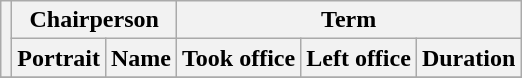<table class="wikitable" style="text-align:center;">
<tr>
<th rowspan=2></th>
<th colspan=2>Chairperson</th>
<th colspan=3>Term</th>
</tr>
<tr>
<th>Portrait</th>
<th>Name</th>
<th>Took office</th>
<th>Left office</th>
<th>Duration</th>
</tr>
<tr>
</tr>
</table>
